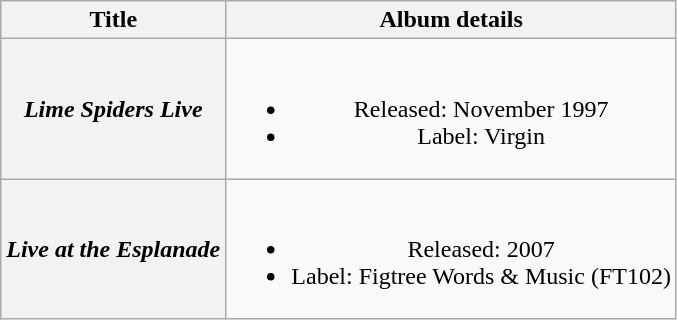<table class="wikitable plainrowheaders" style="text-align:center">
<tr>
<th>Title</th>
<th>Album details</th>
</tr>
<tr>
<th scope="row"><em>Lime Spiders Live</em></th>
<td><br><ul><li>Released: November 1997</li><li>Label: Virgin</li></ul></td>
</tr>
<tr>
<th scope="row"><em>Live at the Esplanade</em></th>
<td><br><ul><li>Released: 2007</li><li>Label: Figtree Words & Music (FT102)</li></ul></td>
</tr>
</table>
